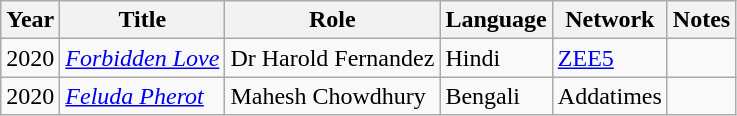<table class="wikitable">
<tr>
<th>Year</th>
<th>Title</th>
<th>Role</th>
<th>Language</th>
<th>Network</th>
<th>Notes</th>
</tr>
<tr>
<td>2020</td>
<td><em><a href='#'>Forbidden Love</a></em></td>
<td>Dr Harold Fernandez</td>
<td>Hindi</td>
<td><a href='#'>ZEE5</a></td>
<td></td>
</tr>
<tr>
<td>2020</td>
<td><em><a href='#'>Feluda Pherot</a></em></td>
<td>Mahesh Chowdhury</td>
<td>Bengali</td>
<td>Addatimes</td>
<td></td>
</tr>
</table>
